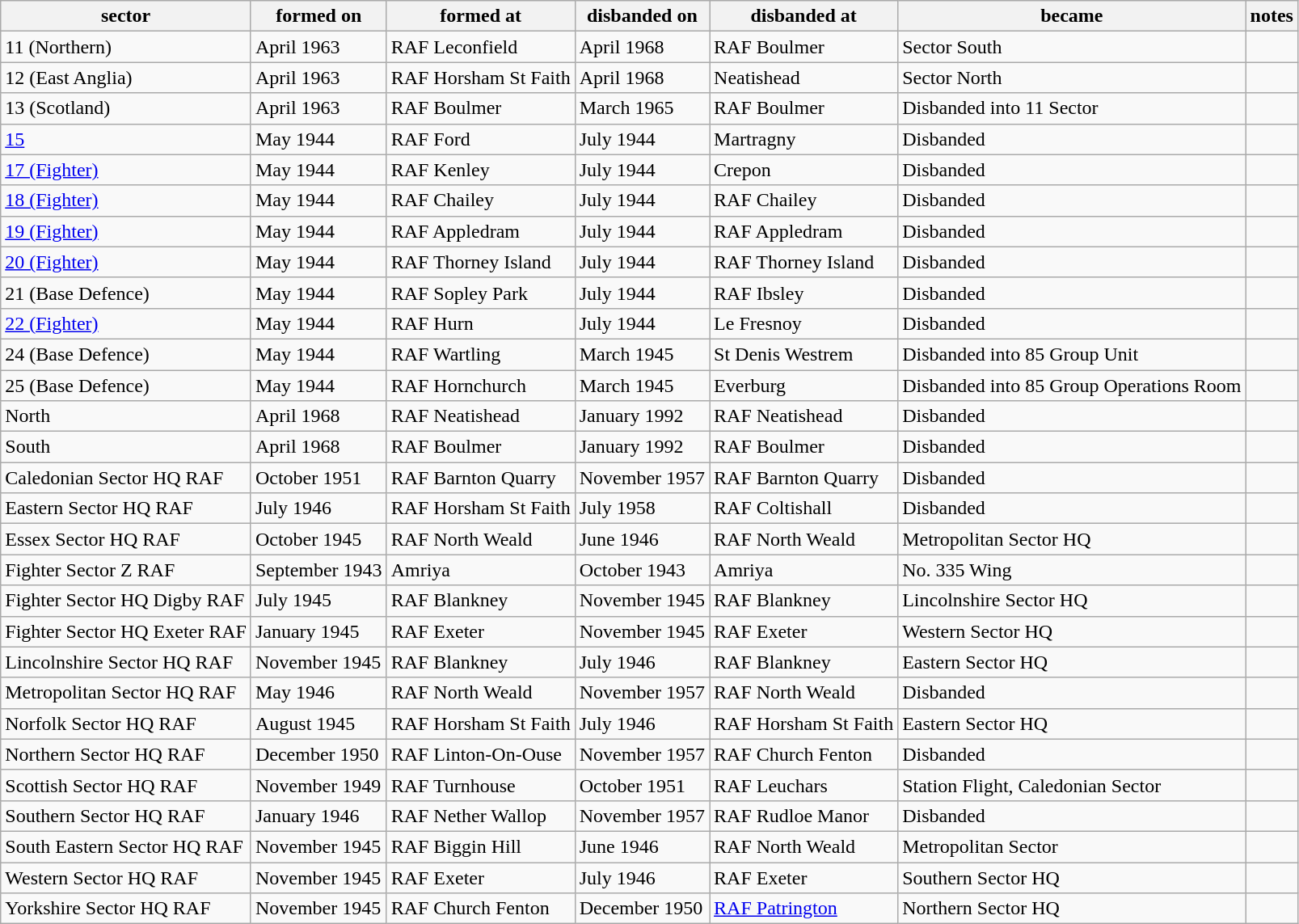<table class="wikitable">
<tr>
<th>sector</th>
<th>formed on</th>
<th>formed at</th>
<th>disbanded on</th>
<th>disbanded at</th>
<th>became</th>
<th>notes</th>
</tr>
<tr>
<td>11 (Northern)</td>
<td>April 1963</td>
<td>RAF Leconfield</td>
<td>April 1968</td>
<td>RAF Boulmer</td>
<td>Sector South</td>
<td></td>
</tr>
<tr>
<td>12 (East Anglia)</td>
<td>April 1963</td>
<td>RAF Horsham St Faith</td>
<td>April 1968</td>
<td>Neatishead</td>
<td>Sector North</td>
<td></td>
</tr>
<tr>
<td>13 (Scotland)</td>
<td>April 1963</td>
<td>RAF Boulmer</td>
<td>March 1965</td>
<td>RAF Boulmer</td>
<td>Disbanded into 11 Sector</td>
<td></td>
</tr>
<tr>
<td><a href='#'>15</a></td>
<td>May 1944</td>
<td>RAF Ford</td>
<td>July 1944</td>
<td>Martragny</td>
<td>Disbanded</td>
<td></td>
</tr>
<tr>
<td><a href='#'>17 (Fighter)</a></td>
<td>May 1944</td>
<td>RAF Kenley</td>
<td>July 1944</td>
<td>Crepon</td>
<td>Disbanded</td>
<td></td>
</tr>
<tr>
<td><a href='#'>18 (Fighter)</a></td>
<td>May 1944</td>
<td>RAF Chailey</td>
<td>July 1944</td>
<td>RAF Chailey</td>
<td>Disbanded</td>
<td></td>
</tr>
<tr>
<td><a href='#'>19 (Fighter)</a></td>
<td>May 1944</td>
<td>RAF Appledram</td>
<td>July 1944</td>
<td>RAF Appledram</td>
<td>Disbanded</td>
<td></td>
</tr>
<tr>
<td><a href='#'> 20 (Fighter)</a></td>
<td>May 1944</td>
<td>RAF Thorney Island</td>
<td>July 1944</td>
<td>RAF Thorney Island</td>
<td>Disbanded</td>
<td></td>
</tr>
<tr>
<td>21 (Base Defence)</td>
<td>May 1944</td>
<td>RAF Sopley Park</td>
<td>July 1944</td>
<td>RAF Ibsley</td>
<td>Disbanded</td>
<td></td>
</tr>
<tr>
<td><a href='#'>22 (Fighter)</a></td>
<td>May 1944</td>
<td>RAF Hurn</td>
<td>July 1944</td>
<td>Le Fresnoy</td>
<td>Disbanded</td>
<td></td>
</tr>
<tr>
<td>24 (Base Defence)</td>
<td>May 1944</td>
<td>RAF Wartling</td>
<td>March 1945</td>
<td>St Denis Westrem</td>
<td>Disbanded into 85 Group Unit</td>
<td></td>
</tr>
<tr>
<td>25 (Base Defence)</td>
<td>May 1944</td>
<td>RAF Hornchurch</td>
<td>March 1945</td>
<td>Everburg</td>
<td>Disbanded into 85 Group Operations Room</td>
<td></td>
</tr>
<tr>
<td>North</td>
<td>April 1968</td>
<td>RAF Neatishead</td>
<td>January 1992</td>
<td>RAF Neatishead</td>
<td>Disbanded</td>
<td></td>
</tr>
<tr>
<td>South</td>
<td>April 1968</td>
<td>RAF Boulmer</td>
<td>January 1992</td>
<td>RAF Boulmer</td>
<td>Disbanded</td>
<td></td>
</tr>
<tr>
<td>Caledonian Sector HQ RAF</td>
<td>October 1951</td>
<td>RAF Barnton Quarry</td>
<td>November 1957</td>
<td>RAF Barnton Quarry</td>
<td>Disbanded</td>
<td></td>
</tr>
<tr>
<td>Eastern Sector HQ RAF</td>
<td>July 1946</td>
<td>RAF Horsham St Faith</td>
<td>July 1958</td>
<td>RAF Coltishall</td>
<td>Disbanded</td>
<td></td>
</tr>
<tr>
<td>Essex Sector HQ RAF</td>
<td>October 1945</td>
<td>RAF North Weald</td>
<td>June 1946</td>
<td>RAF North Weald</td>
<td>Metropolitan Sector HQ</td>
<td></td>
</tr>
<tr>
<td>Fighter Sector Z RAF</td>
<td>September 1943</td>
<td>Amriya</td>
<td>October 1943</td>
<td>Amriya</td>
<td>No. 335 Wing</td>
<td></td>
</tr>
<tr>
<td>Fighter Sector HQ Digby RAF</td>
<td>July 1945</td>
<td>RAF Blankney</td>
<td>November 1945</td>
<td>RAF Blankney</td>
<td>Lincolnshire Sector HQ</td>
<td></td>
</tr>
<tr>
<td>Fighter Sector HQ Exeter RAF</td>
<td>January 1945</td>
<td>RAF Exeter</td>
<td>November 1945</td>
<td>RAF Exeter</td>
<td>Western Sector HQ</td>
<td></td>
</tr>
<tr>
<td>Lincolnshire Sector HQ RAF</td>
<td>November 1945</td>
<td>RAF Blankney</td>
<td>July 1946</td>
<td>RAF Blankney</td>
<td>Eastern Sector HQ</td>
<td></td>
</tr>
<tr>
<td>Metropolitan Sector HQ RAF</td>
<td>May 1946</td>
<td>RAF North Weald</td>
<td>November 1957</td>
<td>RAF North Weald</td>
<td>Disbanded</td>
<td></td>
</tr>
<tr>
<td>Norfolk Sector HQ RAF</td>
<td>August 1945</td>
<td>RAF Horsham St Faith</td>
<td>July 1946</td>
<td>RAF Horsham St Faith</td>
<td>Eastern Sector HQ</td>
<td></td>
</tr>
<tr>
<td>Northern Sector HQ RAF</td>
<td>December 1950</td>
<td>RAF Linton-On-Ouse</td>
<td>November 1957</td>
<td>RAF Church Fenton</td>
<td>Disbanded</td>
<td></td>
</tr>
<tr>
<td>Scottish Sector HQ RAF</td>
<td>November 1949</td>
<td>RAF Turnhouse</td>
<td>October 1951</td>
<td>RAF Leuchars</td>
<td>Station Flight, Caledonian Sector</td>
<td></td>
</tr>
<tr>
<td>Southern Sector HQ RAF</td>
<td>January 1946</td>
<td>RAF Nether Wallop</td>
<td>November 1957</td>
<td>RAF Rudloe Manor</td>
<td>Disbanded</td>
<td></td>
</tr>
<tr>
<td>South Eastern Sector HQ RAF</td>
<td>November 1945</td>
<td>RAF Biggin Hill</td>
<td>June 1946</td>
<td>RAF North Weald</td>
<td>Metropolitan Sector</td>
<td></td>
</tr>
<tr>
<td>Western Sector HQ RAF</td>
<td>November 1945</td>
<td>RAF Exeter</td>
<td>July 1946</td>
<td>RAF Exeter</td>
<td>Southern Sector HQ</td>
<td></td>
</tr>
<tr>
<td>Yorkshire Sector HQ RAF</td>
<td>November 1945</td>
<td>RAF Church Fenton</td>
<td>December 1950</td>
<td><a href='#'>RAF Patrington</a></td>
<td>Northern Sector HQ</td>
<td></td>
</tr>
</table>
